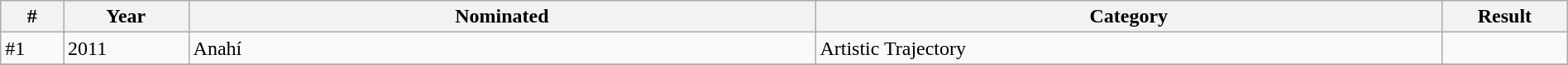<table class="wikitable" width=100%>
<tr>
<th width="2.5%">#</th>
<th width="5%">Year</th>
<th width="25%">Nominated</th>
<th width="25%">Category</th>
<th width="5%">Result</th>
</tr>
<tr>
<td>#1</td>
<td>2011</td>
<td>Anahí</td>
<td>Artistic Trajectory</td>
<td></td>
</tr>
<tr>
</tr>
</table>
